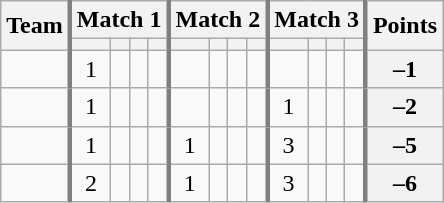<table class="wikitable sortable" style="text-align:center;">
<tr>
<th rowspan=2>Team</th>
<th colspan=4 style="border-left:3px solid gray">Match 1</th>
<th colspan=4 style="border-left:3px solid gray">Match 2</th>
<th colspan=4 style="border-left:3px solid gray">Match 3</th>
<th rowspan=2 style="border-left:3px solid gray">Points</th>
</tr>
<tr>
<th style="border-left:3px solid gray"></th>
<th></th>
<th></th>
<th></th>
<th style="border-left:3px solid gray"></th>
<th></th>
<th></th>
<th></th>
<th style="border-left:3px solid gray"></th>
<th></th>
<th></th>
<th></th>
</tr>
<tr>
<td align=left></td>
<td style="border-left:3px solid gray">1</td>
<td></td>
<td></td>
<td></td>
<td style="border-left:3px solid gray"></td>
<td></td>
<td></td>
<td></td>
<td style="border-left:3px solid gray"></td>
<td></td>
<td></td>
<td></td>
<th style="border-left:3px solid gray">–1</th>
</tr>
<tr>
<td align=left></td>
<td style="border-left:3px solid gray">1</td>
<td></td>
<td></td>
<td></td>
<td style="border-left:3px solid gray"></td>
<td></td>
<td></td>
<td></td>
<td style="border-left:3px solid gray">1</td>
<td></td>
<td></td>
<td></td>
<th style="border-left:3px solid gray">–2</th>
</tr>
<tr>
<td align=left></td>
<td style="border-left:3px solid gray">1</td>
<td></td>
<td></td>
<td></td>
<td style="border-left:3px solid gray">1</td>
<td></td>
<td></td>
<td></td>
<td style="border-left:3px solid gray">3</td>
<td></td>
<td></td>
<td></td>
<th style="border-left:3px solid gray">–5</th>
</tr>
<tr>
<td align=left></td>
<td style="border-left:3px solid gray">2</td>
<td></td>
<td></td>
<td></td>
<td style="border-left:3px solid gray">1</td>
<td></td>
<td></td>
<td></td>
<td style="border-left:3px solid gray">3</td>
<td></td>
<td></td>
<td></td>
<th style="border-left:3px solid gray">–6</th>
</tr>
</table>
